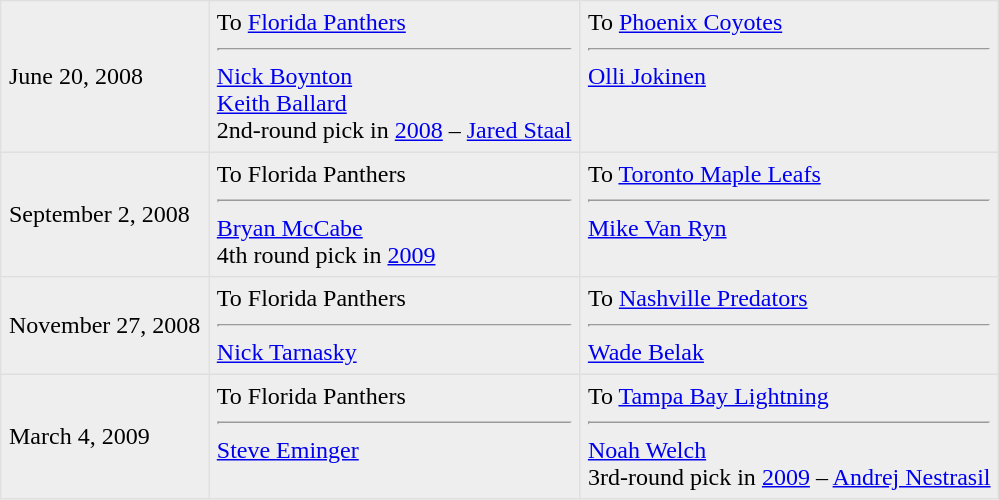<table border=1 style="border-collapse:collapse" bordercolor="#DFDFDF"  cellpadding="5">
<tr bgcolor="#eeeeee">
<td>June 20, 2008<br></td>
<td valign="top">To <a href='#'>Florida Panthers</a> <hr><a href='#'>Nick Boynton</a><br><a href='#'>Keith Ballard</a><br>2nd-round pick in <a href='#'>2008</a> – <a href='#'>Jared Staal</a></td>
<td valign="top">To <a href='#'>Phoenix Coyotes</a> <hr><a href='#'>Olli Jokinen</a></td>
</tr>
<tr bgcolor="#eeeeee">
<td>September 2, 2008</td>
<td valign="top">To Florida Panthers <hr><a href='#'>Bryan McCabe</a> <br>4th round pick in <a href='#'>2009</a></td>
<td valign="top">To <a href='#'>Toronto Maple Leafs</a> <hr><a href='#'>Mike Van Ryn</a></td>
</tr>
<tr bgcolor="#eeeeee">
<td>November 27, 2008<br></td>
<td valign="top">To Florida Panthers <hr><a href='#'>Nick Tarnasky</a></td>
<td valign="top">To <a href='#'>Nashville Predators</a> <hr><a href='#'>Wade Belak</a></td>
</tr>
<tr bgcolor="#eeeeee">
<td>March 4, 2009<br></td>
<td valign="top">To Florida Panthers <hr><a href='#'>Steve Eminger</a></td>
<td valign="top">To <a href='#'>Tampa Bay Lightning</a> <hr><a href='#'>Noah Welch</a><br>3rd-round pick in <a href='#'>2009</a> – <a href='#'>Andrej Nestrasil</a></td>
</tr>
</table>
